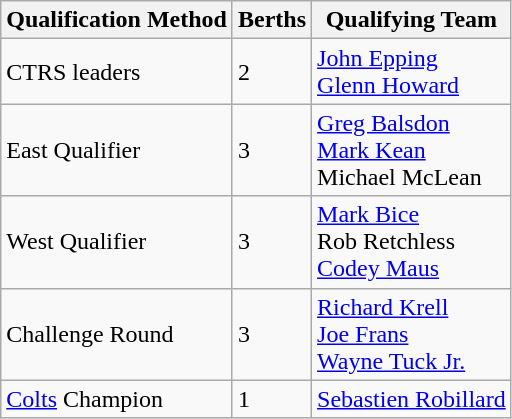<table class="wikitable" border="1">
<tr>
<th>Qualification Method</th>
<th>Berths</th>
<th>Qualifying Team</th>
</tr>
<tr>
<td>CTRS leaders</td>
<td>2</td>
<td><a href='#'>John Epping</a> <br> <a href='#'>Glenn Howard</a></td>
</tr>
<tr>
<td>East Qualifier</td>
<td>3</td>
<td><a href='#'>Greg Balsdon</a> <br> <a href='#'>Mark Kean</a> <br> Michael McLean</td>
</tr>
<tr>
<td>West Qualifier</td>
<td>3</td>
<td><a href='#'>Mark Bice</a> <br> Rob Retchless <br> <a href='#'>Codey Maus</a></td>
</tr>
<tr>
<td>Challenge Round</td>
<td>3</td>
<td><a href='#'>Richard Krell</a><br><a href='#'>Joe Frans</a><br><a href='#'>Wayne Tuck Jr.</a></td>
</tr>
<tr>
<td><a href='#'>Colts</a> Champion</td>
<td>1</td>
<td><a href='#'>Sebastien Robillard</a></td>
</tr>
</table>
